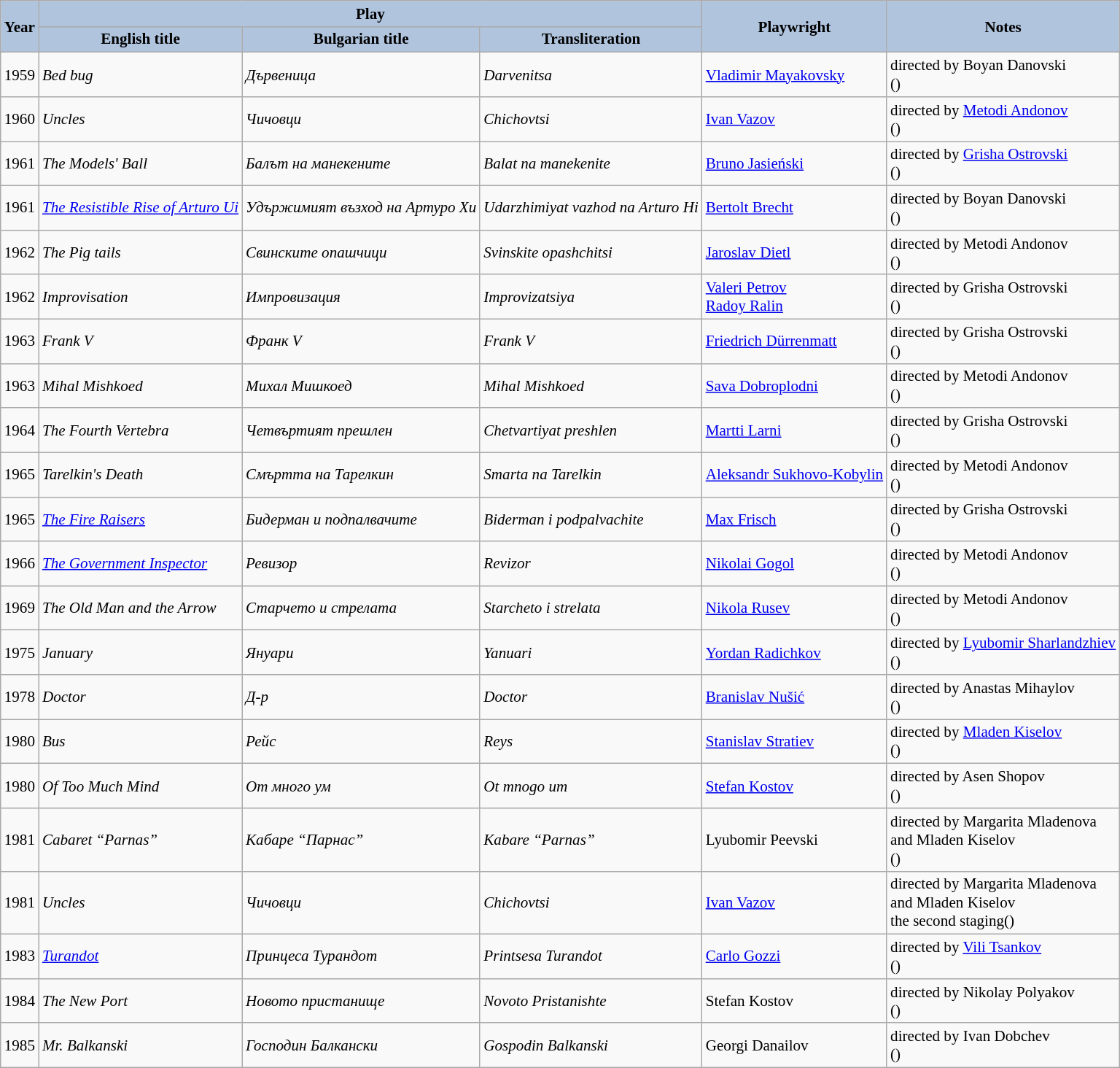<table class="wikitable" style="font-size: 88%;">
<tr>
<th rowspan="2" style="background:#B0C4DE;">Year</th>
<th colspan="3" style="background:#B0C4DE;">Play</th>
<th rowspan="2"  style="background:#B0C4DE;">Playwright</th>
<th rowspan="2" style="background:#B0C4DE;">Notes</th>
</tr>
<tr>
<th style="background:#B0C4DE;">English title</th>
<th style="background:#B0C4DE;">Bulgarian title</th>
<th style="background:#B0C4DE;">Transliteration</th>
</tr>
<tr>
<td rowspan="1">1959</td>
<td><em>Bed bug</em></td>
<td><em>Дървеница</em></td>
<td><em>Darvenitsa</em></td>
<td><a href='#'>Vladimir Mayakovsky</a></td>
<td>directed by Boyan Danovski<br>()</td>
</tr>
<tr>
<td rowspan="1">1960</td>
<td><em>Uncles</em></td>
<td><em>Чичовци</em></td>
<td><em>Chichovtsi</em></td>
<td><a href='#'>Ivan Vazov</a></td>
<td>directed by <a href='#'>Metodi Andonov</a><br>()</td>
</tr>
<tr>
<td rowspan="1">1961</td>
<td><em>The Models' Ball</em></td>
<td><em>Балът на манекените</em></td>
<td><em>Balat na manekenite</em></td>
<td><a href='#'>Bruno Jasieński</a></td>
<td>directed by <a href='#'>Grisha Ostrovski</a><br>()</td>
</tr>
<tr>
<td rowspan="1">1961</td>
<td><em><a href='#'>The Resistible Rise of Arturo Ui</a></em></td>
<td><em>Удържимият възход на Артуро Хи</em></td>
<td><em>Udarzhimiyat vazhod na Arturo Hi</em></td>
<td><a href='#'>Bertolt Brecht</a></td>
<td>directed by Boyan Danovski<br>()</td>
</tr>
<tr>
<td rowspan="1">1962</td>
<td><em>The Pig tails</em></td>
<td><em>Свинските опашчици</em></td>
<td><em>Svinskite opashchitsi</em></td>
<td><a href='#'>Jaroslav Dietl</a></td>
<td>directed by Metodi Andonov<br>()</td>
</tr>
<tr>
<td rowspan="1">1962</td>
<td><em>Improvisation</em></td>
<td><em>Импровизация</em></td>
<td><em>Improvizatsiya</em></td>
<td><a href='#'>Valeri Petrov</a><br><a href='#'>Radoy Ralin</a></td>
<td>directed by Grisha Ostrovski<br>()</td>
</tr>
<tr>
<td rowspan="1">1963</td>
<td><em>Frank V</em></td>
<td><em>Франк V</em></td>
<td><em>Frank V</em></td>
<td><a href='#'>Friedrich Dürrenmatt</a></td>
<td>directed by Grisha Ostrovski<br>()</td>
</tr>
<tr>
<td rowspan="1">1963</td>
<td><em>Mihal Mishkoed</em></td>
<td><em>Михал Мишкоед</em></td>
<td><em>Mihal Mishkoed</em></td>
<td><a href='#'>Sava Dobroplodni</a></td>
<td>directed by Metodi Andonov<br>()</td>
</tr>
<tr>
<td rowspan="1">1964</td>
<td><em>The Fourth Vertebra</em></td>
<td><em>Четвъртият прешлен</em></td>
<td><em>Chetvartiyat preshlen</em></td>
<td><a href='#'>Martti Larni</a></td>
<td>directed by Grisha Ostrovski<br>()</td>
</tr>
<tr>
<td rowspan="1">1965</td>
<td><em>Tarelkin's Death</em></td>
<td><em>Смъртта на Тарелкин</em></td>
<td><em>Smarta na Tarelkin</em></td>
<td><a href='#'>Aleksandr Sukhovo-Kobylin</a></td>
<td>directed by Metodi Andonov<br>()</td>
</tr>
<tr>
<td rowspan="1">1965</td>
<td><em><a href='#'>The Fire Raisers</a></em></td>
<td><em>Бидерман и подпалвачите</em></td>
<td><em>Biderman i podpalvachite</em></td>
<td><a href='#'>Max Frisch</a></td>
<td>directed by Grisha Ostrovski<br>()</td>
</tr>
<tr>
<td rowspan="1">1966</td>
<td><em><a href='#'>The Government Inspector</a></em></td>
<td><em>Ревизор</em></td>
<td><em>Revizor</em></td>
<td><a href='#'>Nikolai Gogol</a></td>
<td>directed by Metodi Andonov<br>()</td>
</tr>
<tr>
<td rowspan="1">1969</td>
<td><em>The Old Man and the Arrow</em></td>
<td><em>Старчето и стрелата</em></td>
<td><em>Starcheto i strelata</em></td>
<td><a href='#'>Nikola Rusev</a></td>
<td>directed by Metodi Andonov<br>()</td>
</tr>
<tr>
<td rowspan="1">1975</td>
<td><em>January</em></td>
<td><em>Януари</em></td>
<td><em>Yanuari</em></td>
<td><a href='#'>Yordan Radichkov</a></td>
<td>directed by <a href='#'>Lyubomir Sharlandzhiev</a><br>()</td>
</tr>
<tr>
<td rowspan="1">1978</td>
<td><em>Doctor</em></td>
<td><em>Д-р</em></td>
<td><em>Doctor</em></td>
<td><a href='#'>Branislav Nušić</a></td>
<td>directed by Anastas Mihaylov<br>()</td>
</tr>
<tr>
<td rowspan="1">1980</td>
<td><em>Bus</em></td>
<td><em>Рейс</em></td>
<td><em>Reys</em></td>
<td><a href='#'>Stanislav Stratiev</a></td>
<td>directed by <a href='#'>Mladen Kiselov</a><br>()</td>
</tr>
<tr>
<td rowspan="1">1980</td>
<td><em>Of Too Much Mind</em></td>
<td><em>От много ум</em></td>
<td><em>Ot mnogo um</em></td>
<td><a href='#'>Stefan Kostov</a></td>
<td>directed by Asen Shopov<br>()</td>
</tr>
<tr>
<td rowspan="1">1981</td>
<td><em>Cabaret “Parnas”</em></td>
<td><em>Кабаре “Парнас”</em></td>
<td><em>Kabare “Parnas”</em></td>
<td>Lyubomir Peevski</td>
<td>directed by Margarita Mladenova<br>and Mladen Kiselov<br>()</td>
</tr>
<tr>
<td rowspan="1">1981</td>
<td><em>Uncles</em></td>
<td><em>Чичовци</em></td>
<td><em>Chichovtsi</em></td>
<td><a href='#'>Ivan Vazov</a></td>
<td>directed by Margarita Mladenova<br>and Mladen Kiselov<br>the second staging()</td>
</tr>
<tr>
<td rowspan="1">1983</td>
<td><em><a href='#'>Turandot</a></em></td>
<td><em>Принцеса Турандот</em></td>
<td><em>Printsesa Turandot</em></td>
<td><a href='#'>Carlo Gozzi</a></td>
<td>directed by <a href='#'>Vili Tsankov</a><br>()</td>
</tr>
<tr>
<td rowspan="1">1984</td>
<td><em>The New Port</em></td>
<td><em>Новото пристанище</em></td>
<td><em>Novoto Pristanishte</em></td>
<td>Stefan Kostov</td>
<td>directed by Nikolay Polyakov<br>()</td>
</tr>
<tr>
<td rowspan="1">1985</td>
<td><em>Mr. Balkanski</em></td>
<td><em>Господин Балкански</em></td>
<td><em>Gospodin Balkanski</em></td>
<td>Georgi Danailov</td>
<td>directed by Ivan Dobchev<br>()</td>
</tr>
</table>
